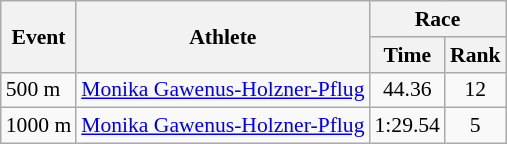<table class="wikitable" border="1" style="font-size:90%">
<tr>
<th rowspan=2>Event</th>
<th rowspan=2>Athlete</th>
<th colspan=2>Race</th>
</tr>
<tr>
<th>Time</th>
<th>Rank</th>
</tr>
<tr>
<td>500 m</td>
<td><a href='#'>Monika Gawenus-Holzner-Pflug</a></td>
<td align=center>44.36</td>
<td align=center>12</td>
</tr>
<tr>
<td>1000 m</td>
<td><a href='#'>Monika Gawenus-Holzner-Pflug</a></td>
<td align=center>1:29.54</td>
<td align=center>5</td>
</tr>
</table>
